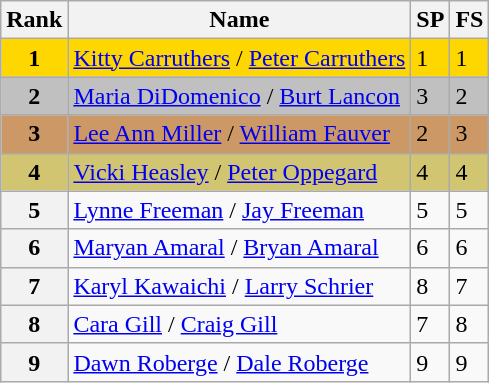<table class="wikitable">
<tr>
<th>Rank</th>
<th>Name</th>
<th>SP</th>
<th>FS</th>
</tr>
<tr bgcolor="gold">
<td align="center"><strong>1</strong></td>
<td><a href='#'>Kitty Carruthers</a> / <a href='#'>Peter Carruthers</a></td>
<td>1</td>
<td>1</td>
</tr>
<tr bgcolor="silver">
<td align="center"><strong>2</strong></td>
<td><a href='#'>Maria DiDomenico</a> / <a href='#'>Burt Lancon</a></td>
<td>3</td>
<td>2</td>
</tr>
<tr bgcolor="cc9966">
<td align="center"><strong>3</strong></td>
<td><a href='#'>Lee Ann Miller</a> / <a href='#'>William Fauver</a></td>
<td>2</td>
<td>3</td>
</tr>
<tr bgcolor="d1c571">
<td align="center"><strong>4</strong></td>
<td><a href='#'>Vicki Heasley</a> / <a href='#'>Peter Oppegard</a></td>
<td>4</td>
<td>4</td>
</tr>
<tr>
<th>5</th>
<td><a href='#'>Lynne Freeman</a> / <a href='#'>Jay Freeman</a></td>
<td>5</td>
<td>5</td>
</tr>
<tr>
<th>6</th>
<td><a href='#'>Maryan Amaral</a> / <a href='#'>Bryan Amaral</a></td>
<td>6</td>
<td>6</td>
</tr>
<tr>
<th>7</th>
<td><a href='#'>Karyl Kawaichi</a> / <a href='#'>Larry Schrier</a></td>
<td>8</td>
<td>7</td>
</tr>
<tr>
<th>8</th>
<td><a href='#'>Cara Gill</a> / <a href='#'>Craig Gill</a></td>
<td>7</td>
<td>8</td>
</tr>
<tr>
<th>9</th>
<td><a href='#'>Dawn Roberge</a> / <a href='#'>Dale Roberge</a></td>
<td>9</td>
<td>9</td>
</tr>
</table>
